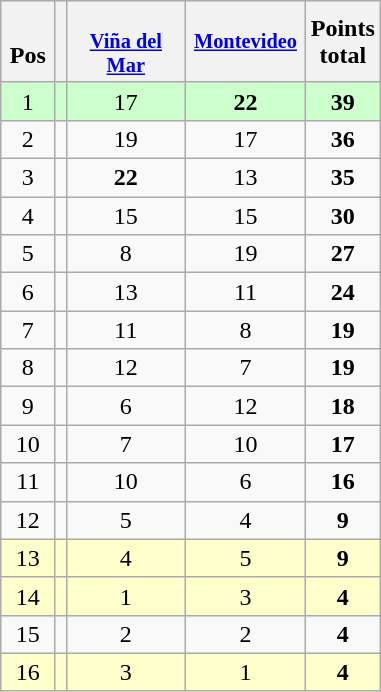<table class="wikitable" style="text-align:center;">
<tr>
<th style="width:1.8em;"><br>Pos</th>
<th></th>
<th style="width:5.2em;;font-size:85%;vertical-align:top;padding-left:4px;;padding-right:4px;;"><br><a href='#'>Viña del Mar</a></th>
<th style="width:5.2em;;font-size:85%;vertical-align:top;padding-left:4px;;padding-right:4px;;"><br><a href='#'>Montevideo</a></th>
<th>Points<br>total</th>
</tr>
<tr bgcolor=ccffcc>
<td>1</td>
<td align="left"></td>
<td>17</td>
<td><strong>22</strong></td>
<td><strong>39</strong></td>
</tr>
<tr>
<td>2</td>
<td align="left"></td>
<td>19</td>
<td>17</td>
<td><strong>36</strong></td>
</tr>
<tr>
<td>3</td>
<td align="left"></td>
<td><strong>22</strong></td>
<td>13</td>
<td><strong>35</strong></td>
</tr>
<tr>
<td>4</td>
<td align="left"></td>
<td>15</td>
<td>15</td>
<td><strong>30</strong></td>
</tr>
<tr>
<td>5</td>
<td align="left"></td>
<td>8</td>
<td>19</td>
<td><strong>27</strong></td>
</tr>
<tr>
<td>6</td>
<td align="left"></td>
<td>13</td>
<td>11</td>
<td><strong>24</strong></td>
</tr>
<tr>
<td>7</td>
<td align="left"></td>
<td>11</td>
<td>8</td>
<td><strong>19</strong></td>
</tr>
<tr>
<td>8</td>
<td align="left"></td>
<td>12</td>
<td>7</td>
<td><strong>19</strong></td>
</tr>
<tr>
<td>9</td>
<td align="left"></td>
<td>6</td>
<td>12</td>
<td><strong>18</strong></td>
</tr>
<tr>
<td>10</td>
<td align="left"></td>
<td>7</td>
<td>10</td>
<td><strong>17</strong></td>
</tr>
<tr>
<td>11</td>
<td align="left"></td>
<td>10</td>
<td>6</td>
<td><strong>16</strong></td>
</tr>
<tr>
<td>12</td>
<td align="left"></td>
<td>5</td>
<td>4</td>
<td><strong>9</strong></td>
</tr>
<tr bgcolor=#ffc>
<td>13</td>
<td align="left"></td>
<td>4</td>
<td>5</td>
<td><strong>9</strong></td>
</tr>
<tr bgcolor=#ffc>
<td>14</td>
<td align="left"></td>
<td>1</td>
<td>3</td>
<td><strong>4</strong></td>
</tr>
<tr>
<td>15</td>
<td align="left"></td>
<td>2</td>
<td>2</td>
<td><strong>4</strong></td>
</tr>
<tr bgcolor=#ffc>
<td>16</td>
<td align="left"></td>
<td>3</td>
<td>1</td>
<td><strong>4</strong></td>
</tr>
</table>
